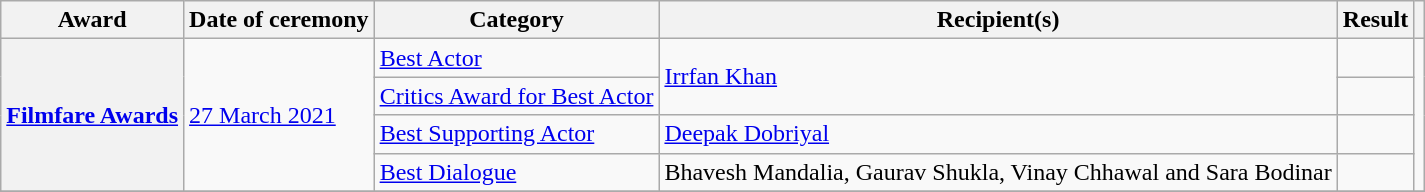<table class="wikitable plainrowheaders sortable">
<tr>
<th scope="col">Award</th>
<th scope="col">Date of ceremony</th>
<th scope="col">Category</th>
<th scope="col">Recipient(s)</th>
<th scope="col" class="unsortable">Result</th>
<th scope="col" class="unsortable"></th>
</tr>
<tr>
<th scope="row" rowspan="4"><a href='#'>Filmfare Awards</a></th>
<td rowspan="4"><a href='#'>27 March 2021</a></td>
<td><a href='#'>Best Actor</a></td>
<td rowspan="2"><a href='#'>Irrfan Khan</a></td>
<td></td>
<td style="text-align:center;" rowspan="4"><br></td>
</tr>
<tr>
<td><a href='#'>Critics Award for Best Actor</a></td>
<td></td>
</tr>
<tr>
<td><a href='#'>Best Supporting Actor</a></td>
<td><a href='#'>Deepak Dobriyal</a></td>
<td></td>
</tr>
<tr>
<td><a href='#'>Best Dialogue</a></td>
<td>Bhavesh Mandalia, Gaurav Shukla, Vinay Chhawal and Sara Bodinar</td>
<td></td>
</tr>
<tr>
</tr>
</table>
